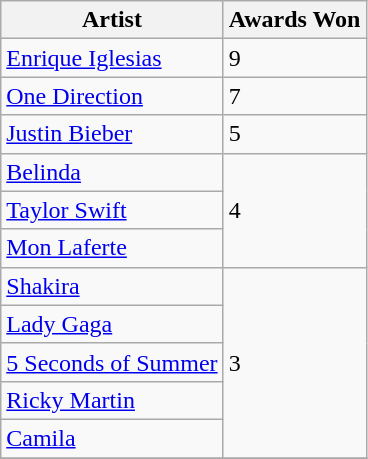<table class="wikitable">
<tr>
<th>Artist</th>
<th>Awards Won</th>
</tr>
<tr>
<td><a href='#'>Enrique Iglesias</a></td>
<td>9</td>
</tr>
<tr>
<td><a href='#'>One Direction</a></td>
<td>7</td>
</tr>
<tr>
<td><a href='#'>Justin Bieber</a></td>
<td>5</td>
</tr>
<tr>
<td><a href='#'>Belinda</a></td>
<td rowspan="3">4</td>
</tr>
<tr>
<td><a href='#'>Taylor Swift</a></td>
</tr>
<tr>
<td><a href='#'>Mon Laferte</a></td>
</tr>
<tr>
<td><a href='#'>Shakira</a></td>
<td rowspan="5">3</td>
</tr>
<tr>
<td><a href='#'>Lady Gaga</a></td>
</tr>
<tr>
<td><a href='#'>5 Seconds of Summer</a></td>
</tr>
<tr>
<td><a href='#'>Ricky Martin</a></td>
</tr>
<tr>
<td><a href='#'>Camila</a></td>
</tr>
<tr>
</tr>
</table>
